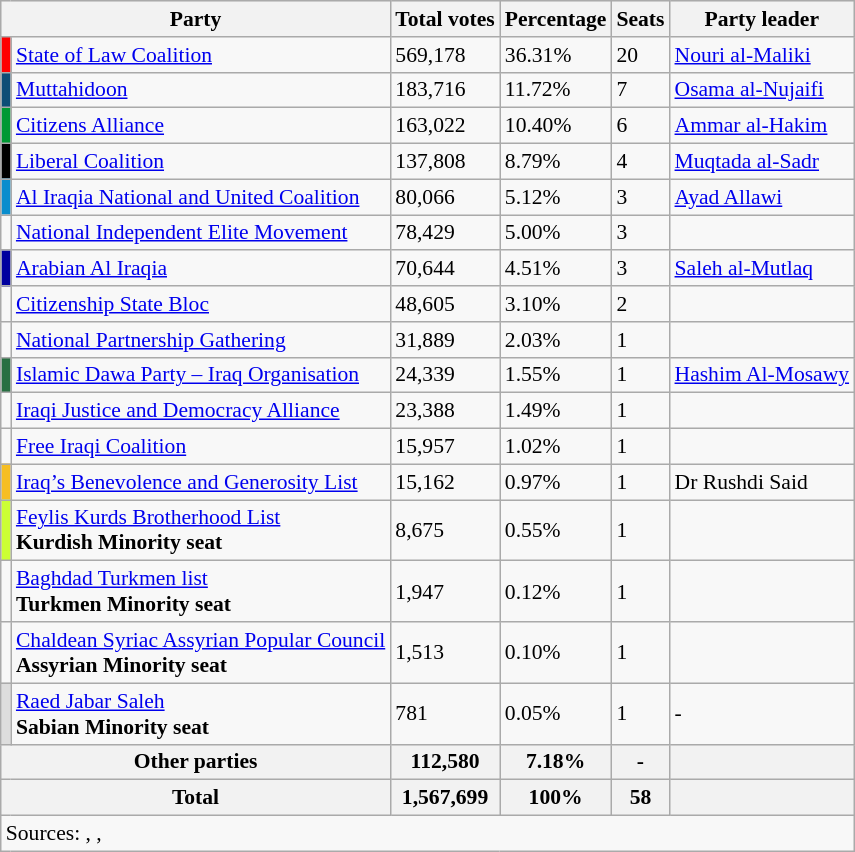<table class="wikitable sortable" style="border:1px solid #8888aa; background-color:#f8f8f8; padding:0px; font-size:90%;">
<tr style="background-color:#E9E9E9">
<th colspan=2>Party</th>
<th>Total votes</th>
<th>Percentage</th>
<th>Seats</th>
<th>Party leader</th>
</tr>
<tr>
<td bgcolor="#FF0000"></td>
<td><a href='#'>State of Law Coalition</a></td>
<td>569,178</td>
<td>36.31%</td>
<td>20</td>
<td><a href='#'>Nouri al-Maliki</a></td>
</tr>
<tr>
<td bgcolor="#0D4E76"></td>
<td><a href='#'>Muttahidoon</a></td>
<td>183,716</td>
<td>11.72%</td>
<td>7</td>
<td><a href='#'>Osama al-Nujaifi</a></td>
</tr>
<tr>
<td bgcolor="#009933"></td>
<td><a href='#'>Citizens Alliance</a></td>
<td>163,022</td>
<td>10.40%</td>
<td>6</td>
<td><a href='#'>Ammar al-Hakim</a></td>
</tr>
<tr>
<td bgcolor="#000000"></td>
<td><a href='#'>Liberal Coalition</a></td>
<td>137,808</td>
<td>8.79%</td>
<td>4</td>
<td><a href='#'>Muqtada al-Sadr</a></td>
</tr>
<tr>
<td bgcolor="#098DCD"></td>
<td><a href='#'>Al Iraqia National and United Coalition</a></td>
<td>80,066</td>
<td>5.12%</td>
<td>3</td>
<td><a href='#'>Ayad Allawi</a></td>
</tr>
<tr>
<td></td>
<td><a href='#'>National Independent Elite Movement</a></td>
<td>78,429</td>
<td>5.00%</td>
<td>3</td>
<td></td>
</tr>
<tr>
<td bgcolor="#00009F"></td>
<td><a href='#'>Arabian Al Iraqia</a></td>
<td>70,644</td>
<td>4.51%</td>
<td>3</td>
<td><a href='#'>Saleh al-Mutlaq</a></td>
</tr>
<tr>
<td></td>
<td><a href='#'>Citizenship State Bloc</a></td>
<td>48,605</td>
<td>3.10%</td>
<td>2</td>
<td></td>
</tr>
<tr>
<td></td>
<td><a href='#'>National Partnership Gathering</a></td>
<td>31,889</td>
<td>2.03%</td>
<td>1</td>
<td></td>
</tr>
<tr>
<td bgcolor="#286F42"></td>
<td><a href='#'>Islamic Dawa Party – Iraq Organisation</a></td>
<td>24,339</td>
<td>1.55%</td>
<td>1</td>
<td><a href='#'>Hashim Al-Mosawy</a></td>
</tr>
<tr>
<td></td>
<td><a href='#'>Iraqi Justice and Democracy Alliance</a></td>
<td>23,388</td>
<td>1.49%</td>
<td>1</td>
<td></td>
</tr>
<tr>
<td></td>
<td><a href='#'>Free Iraqi Coalition</a></td>
<td>15,957</td>
<td>1.02%</td>
<td>1</td>
<td></td>
</tr>
<tr>
<td bgcolor="#F6BE22"></td>
<td><a href='#'>Iraq’s Benevolence and Generosity List</a></td>
<td>15,162</td>
<td>0.97%</td>
<td>1</td>
<td>Dr Rushdi Said</td>
</tr>
<tr>
<td bgcolor="#CCFF33"></td>
<td><a href='#'>Feylis Kurds Brotherhood List</a><br><strong>Kurdish Minority seat</strong></td>
<td>8,675</td>
<td>0.55%</td>
<td>1</td>
<td></td>
</tr>
<tr>
<td></td>
<td><a href='#'>Baghdad Turkmen list</a><br><strong>Turkmen Minority seat</strong></td>
<td>1,947</td>
<td>0.12%</td>
<td>1</td>
<td></td>
</tr>
<tr>
<td></td>
<td><a href='#'>Chaldean Syriac Assyrian Popular Council</a><br><strong>Assyrian Minority seat</strong></td>
<td>1,513</td>
<td>0.10%</td>
<td>1</td>
<td></td>
</tr>
<tr>
<td bgcolor="#DDDDDD"></td>
<td><a href='#'>Raed Jabar Saleh</a><br><strong>Sabian Minority seat</strong></td>
<td>781</td>
<td>0.05%</td>
<td>1</td>
<td>-</td>
</tr>
<tr>
<th colspan=2>Other parties</th>
<th>112,580</th>
<th>7.18%</th>
<th>-</th>
<th></th>
</tr>
<tr>
<th colspan=2><strong>Total</strong></th>
<th><strong>1,567,699</strong></th>
<th><strong>100%</strong></th>
<th><strong>58</strong></th>
<th></th>
</tr>
<tr>
<td colspan=7 align=left>Sources: , ,  </td>
</tr>
</table>
